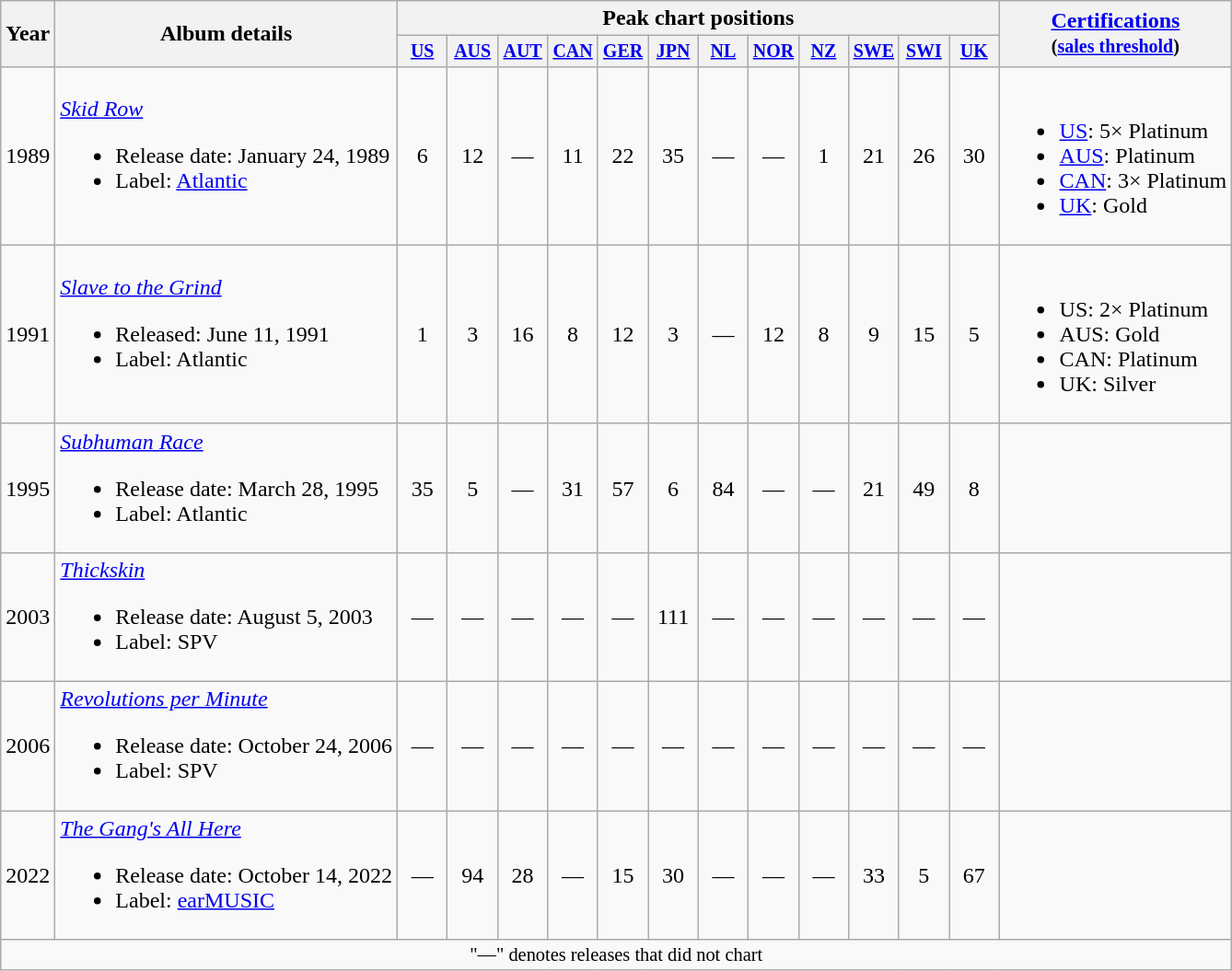<table class="wikitable" style="text-align:center;">
<tr>
<th rowspan="2">Year</th>
<th rowspan="2">Album details</th>
<th colspan="12">Peak chart positions</th>
<th rowspan="2"><a href='#'>Certifications</a><br><small>(<a href='#'>sales threshold</a>)</small></th>
</tr>
<tr style="font-size:smaller;">
<th width="30"><a href='#'>US</a><br></th>
<th width="30"><a href='#'>AUS</a><br></th>
<th width="30"><a href='#'>AUT</a><br></th>
<th width="30"><a href='#'>CAN</a><br></th>
<th width="30"><a href='#'>GER</a><br></th>
<th width="30"><a href='#'>JPN</a><br></th>
<th width="30"><a href='#'>NL</a><br></th>
<th width="30"><a href='#'>NOR</a><br></th>
<th width="30"><a href='#'>NZ</a><br></th>
<th width="30"><a href='#'>SWE</a><br></th>
<th width="30"><a href='#'>SWI</a><br></th>
<th width="30"><a href='#'>UK</a><br></th>
</tr>
<tr>
<td>1989</td>
<td align="left"><em><a href='#'>Skid Row</a></em><br><ul><li>Release date: January 24, 1989</li><li>Label: <a href='#'>Atlantic</a></li></ul></td>
<td>6</td>
<td>12</td>
<td>—</td>
<td>11</td>
<td>22</td>
<td>35</td>
<td>—</td>
<td>—</td>
<td>1</td>
<td>21</td>
<td>26</td>
<td>30</td>
<td align="left"><br><ul><li><a href='#'>US</a>: 5× Platinum</li><li><a href='#'>AUS</a>: Platinum</li><li><a href='#'>CAN</a>: 3× Platinum</li><li><a href='#'>UK</a>: Gold</li></ul></td>
</tr>
<tr>
<td>1991</td>
<td align="left"><em><a href='#'>Slave to the Grind</a></em><br><ul><li>Released: June 11, 1991</li><li>Label: Atlantic</li></ul></td>
<td>1</td>
<td>3</td>
<td>16</td>
<td>8</td>
<td>12</td>
<td>3</td>
<td>—</td>
<td>12</td>
<td>8</td>
<td>9</td>
<td>15</td>
<td>5</td>
<td align="left"><br><ul><li>US: 2× Platinum</li><li>AUS: Gold</li><li>CAN: Platinum</li><li>UK: Silver</li></ul></td>
</tr>
<tr>
<td>1995</td>
<td align="left"><em><a href='#'>Subhuman Race</a></em><br><ul><li>Release date: March 28, 1995</li><li>Label: Atlantic</li></ul></td>
<td>35</td>
<td>5</td>
<td>—</td>
<td>31</td>
<td>57</td>
<td>6</td>
<td>84</td>
<td>—</td>
<td>—</td>
<td>21</td>
<td>49</td>
<td>8</td>
<td align="left"></td>
</tr>
<tr>
<td>2003</td>
<td align="left"><em><a href='#'>Thickskin</a></em><br><ul><li>Release date: August 5, 2003</li><li>Label: SPV</li></ul></td>
<td>—</td>
<td>—</td>
<td>—</td>
<td>—</td>
<td>—</td>
<td>111</td>
<td>—</td>
<td>—</td>
<td>—</td>
<td>—</td>
<td>—</td>
<td>—</td>
<td></td>
</tr>
<tr>
<td>2006</td>
<td align="left"><em><a href='#'>Revolutions per Minute</a></em><br><ul><li>Release date: October 24, 2006</li><li>Label: SPV</li></ul></td>
<td>—</td>
<td>—</td>
<td>—</td>
<td>—</td>
<td>—</td>
<td>—</td>
<td>—</td>
<td>—</td>
<td>—</td>
<td>—</td>
<td>—</td>
<td>—</td>
<td></td>
</tr>
<tr>
<td>2022</td>
<td align="left"><em><a href='#'>The Gang's All Here</a></em><br><ul><li>Release date: October 14, 2022</li><li>Label: <a href='#'>earMUSIC</a></li></ul></td>
<td>—</td>
<td>94</td>
<td>28</td>
<td>—</td>
<td>15</td>
<td>30</td>
<td>—</td>
<td>—</td>
<td>—</td>
<td>33<br></td>
<td>5</td>
<td>67</td>
<td></td>
</tr>
<tr>
<td colspan="20" style="font-size:85%">"—" denotes releases that did not chart</td>
</tr>
</table>
